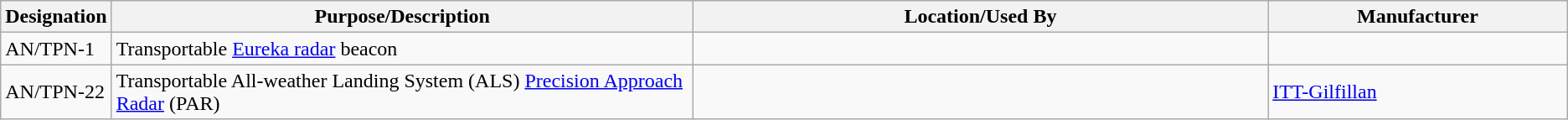<table class="wikitable sortable">
<tr>
<th scope="col">Designation</th>
<th scope="col" style="width: 500px;">Purpose/Description</th>
<th scope="col" style="width: 500px;">Location/Used By</th>
<th scope="col" style="width: 250px;">Manufacturer</th>
</tr>
<tr>
<td>AN/TPN-1</td>
<td>Transportable <a href='#'>Eureka radar</a> beacon</td>
<td></td>
<td></td>
</tr>
<tr>
<td>AN/TPN-22</td>
<td>Transportable All-weather Landing System (ALS) <a href='#'>Precision Approach Radar</a> (PAR)</td>
<td></td>
<td><a href='#'>ITT-Gilfillan</a></td>
</tr>
</table>
